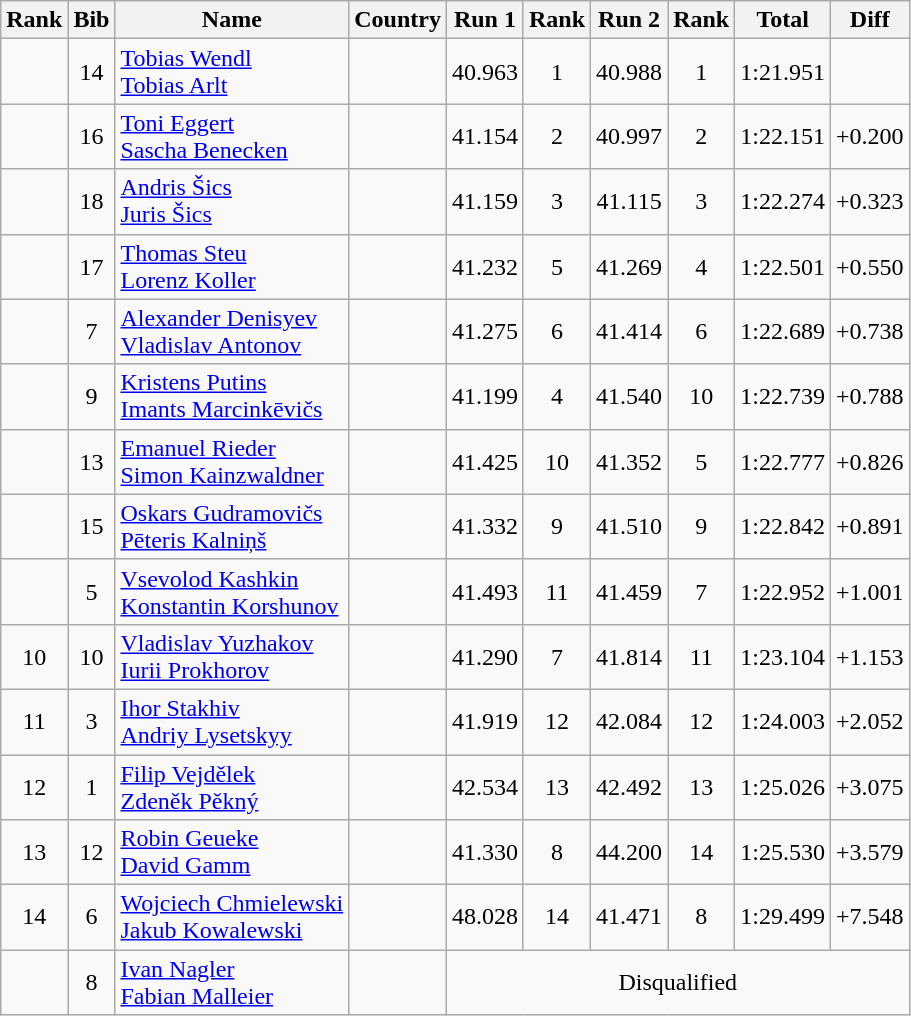<table class="wikitable sortable" style="text-align:center">
<tr>
<th>Rank</th>
<th>Bib</th>
<th>Name</th>
<th>Country</th>
<th>Run 1</th>
<th>Rank</th>
<th>Run 2</th>
<th>Rank</th>
<th>Total</th>
<th>Diff</th>
</tr>
<tr>
<td></td>
<td>14</td>
<td align=left><a href='#'>Tobias Wendl</a><br><a href='#'>Tobias Arlt</a></td>
<td align=left></td>
<td>40.963</td>
<td>1</td>
<td>40.988</td>
<td>1</td>
<td>1:21.951</td>
<td></td>
</tr>
<tr>
<td></td>
<td>16</td>
<td align=left><a href='#'>Toni Eggert</a><br><a href='#'>Sascha Benecken</a></td>
<td align=left></td>
<td>41.154</td>
<td>2</td>
<td>40.997</td>
<td>2</td>
<td>1:22.151</td>
<td>+0.200</td>
</tr>
<tr>
<td></td>
<td>18</td>
<td align=left><a href='#'>Andris Šics</a><br><a href='#'>Juris Šics</a></td>
<td align=left></td>
<td>41.159</td>
<td>3</td>
<td>41.115</td>
<td>3</td>
<td>1:22.274</td>
<td>+0.323</td>
</tr>
<tr>
<td></td>
<td>17</td>
<td align=left><a href='#'>Thomas Steu</a><br><a href='#'>Lorenz Koller</a></td>
<td align=left></td>
<td>41.232</td>
<td>5</td>
<td>41.269</td>
<td>4</td>
<td>1:22.501</td>
<td>+0.550</td>
</tr>
<tr>
<td></td>
<td>7</td>
<td align=left><a href='#'>Alexander Denisyev</a><br><a href='#'>Vladislav Antonov</a></td>
<td align=left></td>
<td>41.275</td>
<td>6</td>
<td>41.414</td>
<td>6</td>
<td>1:22.689</td>
<td>+0.738</td>
</tr>
<tr>
<td></td>
<td>9</td>
<td align=left><a href='#'>Kristens Putins</a><br><a href='#'>Imants Marcinkēvičs</a></td>
<td align=left></td>
<td>41.199</td>
<td>4</td>
<td>41.540</td>
<td>10</td>
<td>1:22.739</td>
<td>+0.788</td>
</tr>
<tr>
<td></td>
<td>13</td>
<td align=left><a href='#'>Emanuel Rieder</a><br><a href='#'>Simon Kainzwaldner</a></td>
<td align=left></td>
<td>41.425</td>
<td>10</td>
<td>41.352</td>
<td>5</td>
<td>1:22.777</td>
<td>+0.826</td>
</tr>
<tr>
<td></td>
<td>15</td>
<td align=left><a href='#'>Oskars Gudramovičs</a><br><a href='#'>Pēteris Kalniņš</a></td>
<td align=left></td>
<td>41.332</td>
<td>9</td>
<td>41.510</td>
<td>9</td>
<td>1:22.842</td>
<td>+0.891</td>
</tr>
<tr>
<td></td>
<td>5</td>
<td align=left><a href='#'>Vsevolod Kashkin</a><br><a href='#'>Konstantin Korshunov</a></td>
<td align=left></td>
<td>41.493</td>
<td>11</td>
<td>41.459</td>
<td>7</td>
<td>1:22.952</td>
<td>+1.001</td>
</tr>
<tr>
<td>10</td>
<td>10</td>
<td align=left><a href='#'>Vladislav Yuzhakov</a><br><a href='#'>Iurii Prokhorov</a></td>
<td align=left></td>
<td>41.290</td>
<td>7</td>
<td>41.814</td>
<td>11</td>
<td>1:23.104</td>
<td>+1.153</td>
</tr>
<tr>
<td>11</td>
<td>3</td>
<td align=left><a href='#'>Ihor Stakhiv</a><br><a href='#'>Andriy Lysetskyy</a></td>
<td align=left></td>
<td>41.919</td>
<td>12</td>
<td>42.084</td>
<td>12</td>
<td>1:24.003</td>
<td>+2.052</td>
</tr>
<tr>
<td>12</td>
<td>1</td>
<td align=left><a href='#'>Filip Vejdělek</a><br><a href='#'>Zdeněk Pěkný</a></td>
<td align=left></td>
<td>42.534</td>
<td>13</td>
<td>42.492</td>
<td>13</td>
<td>1:25.026</td>
<td>+3.075</td>
</tr>
<tr>
<td>13</td>
<td>12</td>
<td align=left><a href='#'>Robin Geueke</a><br><a href='#'>David Gamm</a></td>
<td align=left></td>
<td>41.330</td>
<td>8</td>
<td>44.200</td>
<td>14</td>
<td>1:25.530</td>
<td>+3.579</td>
</tr>
<tr>
<td>14</td>
<td>6</td>
<td align=left><a href='#'>Wojciech Chmielewski</a><br><a href='#'>Jakub Kowalewski</a></td>
<td align=left></td>
<td>48.028</td>
<td>14</td>
<td>41.471</td>
<td>8</td>
<td>1:29.499</td>
<td>+7.548</td>
</tr>
<tr>
<td></td>
<td>8</td>
<td align=left><a href='#'>Ivan Nagler</a><br><a href='#'>Fabian Malleier</a></td>
<td align=left></td>
<td colspan=6>Disqualified</td>
</tr>
</table>
